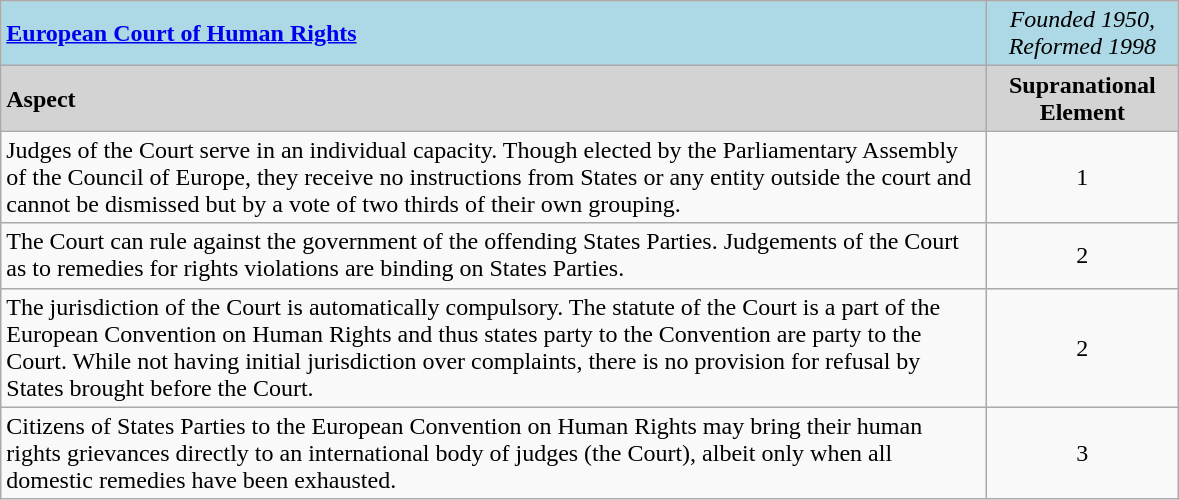<table class="wikitable">
<tr>
<td style="background:lightblue" align="left" width="650px"><strong><a href='#'>European Court of Human Rights</a></strong></td>
<td style="background:lightblue" align="center" width="120px"><em>Founded 1950, Reformed 1998</em></td>
</tr>
<tr>
<td style="background:lightgrey"><strong>Aspect</strong></td>
<td style="background:lightgrey"  align="center" width="120px"><strong>Supranational Element</strong></td>
</tr>
<tr>
<td>Judges of the Court serve in an individual capacity.  Though elected by the Parliamentary Assembly of the Council of Europe, they receive no instructions from States or any entity outside the court and cannot be dismissed but by a vote of two thirds of their own grouping.</td>
<td align="center" width="120px">1</td>
</tr>
<tr>
<td>The Court can rule against the government of the offending States Parties.  Judgements of the Court as to remedies for rights violations are binding on States Parties.</td>
<td align="center" width="120px">2</td>
</tr>
<tr>
<td>The jurisdiction of the Court is automatically compulsory.  The statute of the Court is a part of the European Convention on Human Rights and thus states party to the Convention are party to the Court.  While not having initial jurisdiction over complaints, there is no provision for refusal by States brought before the Court.</td>
<td align="center" width="120px">2</td>
</tr>
<tr>
<td>Citizens of States Parties to the European Convention on Human Rights may bring their human rights grievances directly to an international body of judges (the Court), albeit only when all domestic remedies have been exhausted.</td>
<td align="center" width="120px">3</td>
</tr>
</table>
